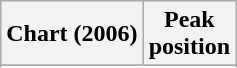<table class="wikitable plainrowheaders sortable" style="text-align:center;" border="1">
<tr>
<th scope="col">Chart (2006)</th>
<th scope="col">Peak<br>position</th>
</tr>
<tr>
</tr>
<tr>
</tr>
<tr>
</tr>
</table>
